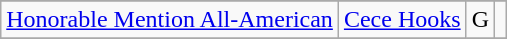<table class="wikitable sortable" border="1">
<tr align=center>
</tr>
<tr align="center">
<td><a href='#'>Honorable Mention All-American</a></td>
<td><a href='#'>Cece Hooks</a></td>
<td>G</td>
<td></td>
</tr>
<tr>
</tr>
</table>
